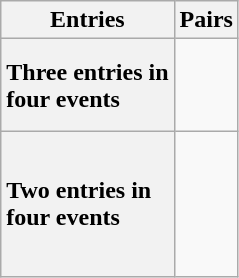<table class="wikitable unsortable" style="text-align:left">
<tr>
<th scope="col">Entries</th>
<th scope="col">Pairs</th>
</tr>
<tr>
<th scope="row" style="text-align:left">Three entries in<br>four events</th>
<td><br><br><br></td>
</tr>
<tr>
<th scope="row" style="text-align:left">Two entries in<br>four events</th>
<td><br><br><br><br><br></td>
</tr>
</table>
